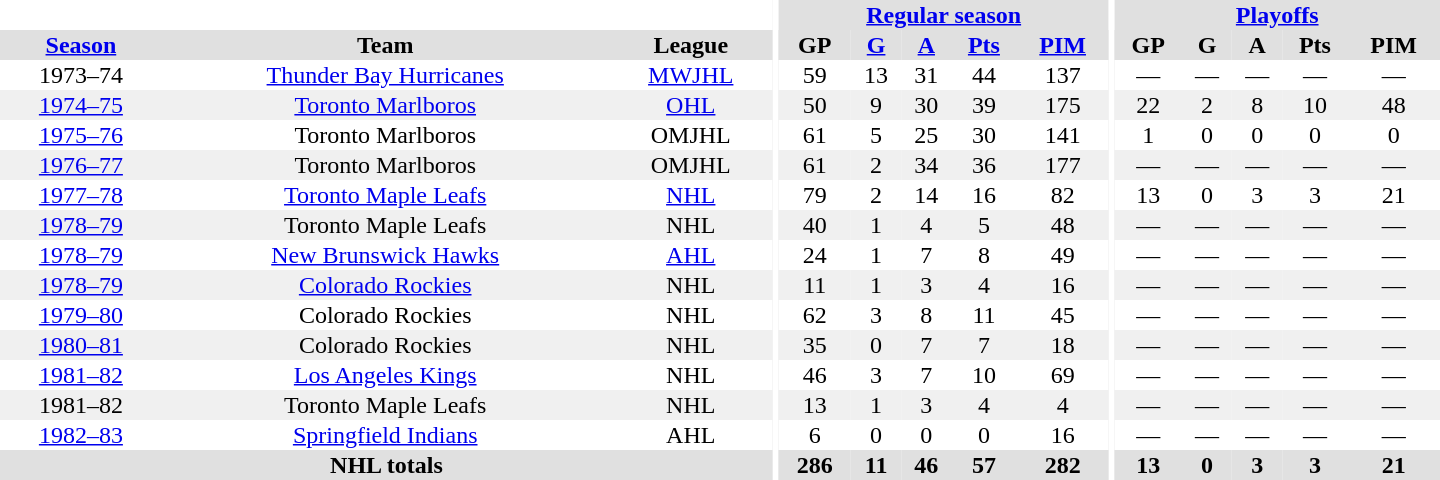<table border="0" cellpadding="1" cellspacing="0" style="text-align:center; width:60em">
<tr bgcolor="#e0e0e0">
<th colspan="3" bgcolor="#ffffff"></th>
<th rowspan="100" bgcolor="#ffffff"></th>
<th colspan="5"><a href='#'>Regular season</a></th>
<th rowspan="100" bgcolor="#ffffff"></th>
<th colspan="5"><a href='#'>Playoffs</a></th>
</tr>
<tr bgcolor="#e0e0e0">
<th><a href='#'>Season</a></th>
<th>Team</th>
<th>League</th>
<th>GP</th>
<th><a href='#'>G</a></th>
<th><a href='#'>A</a></th>
<th><a href='#'>Pts</a></th>
<th><a href='#'>PIM</a></th>
<th>GP</th>
<th>G</th>
<th>A</th>
<th>Pts</th>
<th>PIM</th>
</tr>
<tr>
<td>1973–74</td>
<td><a href='#'>Thunder Bay Hurricanes</a></td>
<td><a href='#'>MWJHL</a></td>
<td>59</td>
<td>13</td>
<td>31</td>
<td>44</td>
<td>137</td>
<td>—</td>
<td>—</td>
<td>—</td>
<td>—</td>
<td>—</td>
</tr>
<tr bgcolor="#f0f0f0">
<td><a href='#'>1974–75</a></td>
<td><a href='#'>Toronto Marlboros</a></td>
<td><a href='#'>OHL</a></td>
<td>50</td>
<td>9</td>
<td>30</td>
<td>39</td>
<td>175</td>
<td>22</td>
<td>2</td>
<td>8</td>
<td>10</td>
<td>48</td>
</tr>
<tr>
<td><a href='#'>1975–76</a></td>
<td>Toronto Marlboros</td>
<td>OMJHL</td>
<td>61</td>
<td>5</td>
<td>25</td>
<td>30</td>
<td>141</td>
<td>1</td>
<td>0</td>
<td>0</td>
<td>0</td>
<td>0</td>
</tr>
<tr bgcolor="#f0f0f0">
<td><a href='#'>1976–77</a></td>
<td>Toronto Marlboros</td>
<td>OMJHL</td>
<td>61</td>
<td>2</td>
<td>34</td>
<td>36</td>
<td>177</td>
<td>—</td>
<td>—</td>
<td>—</td>
<td>—</td>
<td>—</td>
</tr>
<tr>
<td><a href='#'>1977–78</a></td>
<td><a href='#'>Toronto Maple Leafs</a></td>
<td><a href='#'>NHL</a></td>
<td>79</td>
<td>2</td>
<td>14</td>
<td>16</td>
<td>82</td>
<td>13</td>
<td>0</td>
<td>3</td>
<td>3</td>
<td>21</td>
</tr>
<tr bgcolor="#f0f0f0">
<td><a href='#'>1978–79</a></td>
<td>Toronto Maple Leafs</td>
<td>NHL</td>
<td>40</td>
<td>1</td>
<td>4</td>
<td>5</td>
<td>48</td>
<td>—</td>
<td>—</td>
<td>—</td>
<td>—</td>
<td>—</td>
</tr>
<tr>
<td><a href='#'>1978–79</a></td>
<td><a href='#'>New Brunswick Hawks</a></td>
<td><a href='#'>AHL</a></td>
<td>24</td>
<td>1</td>
<td>7</td>
<td>8</td>
<td>49</td>
<td>—</td>
<td>—</td>
<td>—</td>
<td>—</td>
<td>—</td>
</tr>
<tr bgcolor="#f0f0f0">
<td><a href='#'>1978–79</a></td>
<td><a href='#'>Colorado Rockies</a></td>
<td>NHL</td>
<td>11</td>
<td>1</td>
<td>3</td>
<td>4</td>
<td>16</td>
<td>—</td>
<td>—</td>
<td>—</td>
<td>—</td>
<td>—</td>
</tr>
<tr>
<td><a href='#'>1979–80</a></td>
<td>Colorado Rockies</td>
<td>NHL</td>
<td>62</td>
<td>3</td>
<td>8</td>
<td>11</td>
<td>45</td>
<td>—</td>
<td>—</td>
<td>—</td>
<td>—</td>
<td>—</td>
</tr>
<tr bgcolor="#f0f0f0">
<td><a href='#'>1980–81</a></td>
<td>Colorado Rockies</td>
<td>NHL</td>
<td>35</td>
<td>0</td>
<td>7</td>
<td>7</td>
<td>18</td>
<td>—</td>
<td>—</td>
<td>—</td>
<td>—</td>
<td>—</td>
</tr>
<tr>
<td><a href='#'>1981–82</a></td>
<td><a href='#'>Los Angeles Kings</a></td>
<td>NHL</td>
<td>46</td>
<td>3</td>
<td>7</td>
<td>10</td>
<td>69</td>
<td>—</td>
<td>—</td>
<td>—</td>
<td>—</td>
<td>—</td>
</tr>
<tr bgcolor="#f0f0f0">
<td>1981–82</td>
<td>Toronto Maple Leafs</td>
<td>NHL</td>
<td>13</td>
<td>1</td>
<td>3</td>
<td>4</td>
<td>4</td>
<td>—</td>
<td>—</td>
<td>—</td>
<td>—</td>
<td>—</td>
</tr>
<tr>
<td><a href='#'>1982–83</a></td>
<td><a href='#'>Springfield Indians</a></td>
<td>AHL</td>
<td>6</td>
<td>0</td>
<td>0</td>
<td>0</td>
<td>16</td>
<td>—</td>
<td>—</td>
<td>—</td>
<td>—</td>
<td>—</td>
</tr>
<tr bgcolor="#e0e0e0">
<th colspan="3">NHL totals</th>
<th>286</th>
<th>11</th>
<th>46</th>
<th>57</th>
<th>282</th>
<th>13</th>
<th>0</th>
<th>3</th>
<th>3</th>
<th>21</th>
</tr>
</table>
